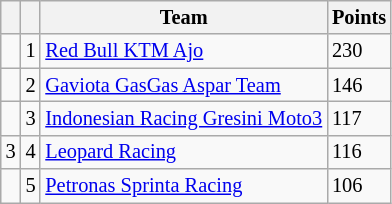<table class="wikitable" style="font-size: 85%;">
<tr>
<th></th>
<th></th>
<th>Team</th>
<th>Points</th>
</tr>
<tr>
<td></td>
<td align=center>1</td>
<td> <a href='#'>Red Bull KTM Ajo</a></td>
<td align=left>230</td>
</tr>
<tr>
<td></td>
<td align=center>2</td>
<td> <a href='#'>Gaviota GasGas Aspar Team</a></td>
<td align=left>146</td>
</tr>
<tr>
<td></td>
<td align=center>3</td>
<td> <a href='#'>Indonesian Racing Gresini Moto3</a></td>
<td align=left>117</td>
</tr>
<tr>
<td> 3</td>
<td align=center>4</td>
<td> <a href='#'>Leopard Racing</a></td>
<td align=left>116</td>
</tr>
<tr>
<td></td>
<td align=center>5</td>
<td> <a href='#'>Petronas Sprinta Racing</a></td>
<td align=left>106</td>
</tr>
</table>
